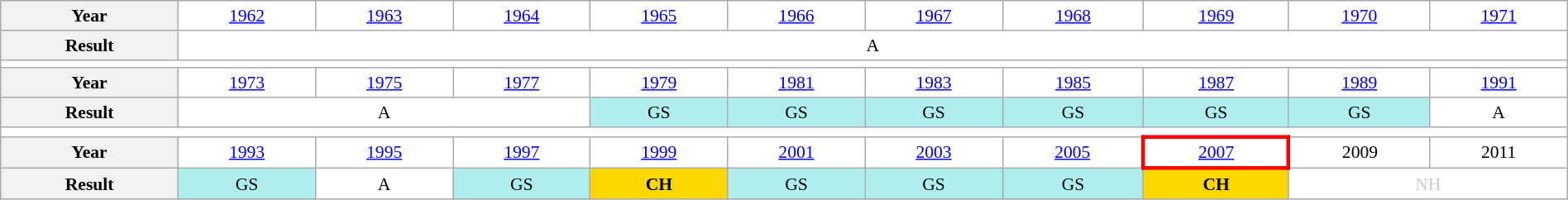<table class="wikitable" style="text-align:center; font-size:90%; background:white;" width="100%">
<tr>
<th>Year</th>
<td><a href='#'>1962</a></td>
<td><a href='#'>1963</a></td>
<td><a href='#'>1964</a></td>
<td><a href='#'>1965</a></td>
<td><a href='#'>1966</a></td>
<td><a href='#'>1967</a></td>
<td><a href='#'>1968</a></td>
<td><a href='#'>1969</a></td>
<td><a href='#'>1970</a></td>
<td><a href='#'>1971</a></td>
</tr>
<tr>
<th>Result</th>
<td colspan="10">A</td>
</tr>
<tr>
<td colspan="11"></td>
</tr>
<tr>
<th>Year</th>
<td><a href='#'>1973</a></td>
<td><a href='#'>1975</a></td>
<td><a href='#'>1977</a></td>
<td><a href='#'>1979</a></td>
<td><a href='#'>1981</a></td>
<td><a href='#'>1983</a></td>
<td><a href='#'>1985</a></td>
<td><a href='#'>1987</a></td>
<td><a href='#'>1989</a></td>
<td><a href='#'>1991</a></td>
</tr>
<tr>
<th>Result</th>
<td colspan="3">A</td>
<td bgcolor="afeeee">GS</td>
<td bgcolor="afeeee">GS</td>
<td bgcolor="afeeee">GS</td>
<td bgcolor="afeeee">GS</td>
<td bgcolor="afeeee">GS</td>
<td bgcolor="afeeee">GS</td>
<td>A</td>
</tr>
<tr>
<td colspan="11"></td>
</tr>
<tr>
<th>Year</th>
<td><a href='#'>1993</a></td>
<td><a href='#'>1995</a></td>
<td><a href='#'>1997</a></td>
<td><a href='#'>1999</a></td>
<td><a href='#'>2001</a></td>
<td><a href='#'>2003</a></td>
<td><a href='#'>2005</a></td>
<td style="border: 3px solid red"><a href='#'>2007</a></td>
<td>2009</td>
<td>2011</td>
</tr>
<tr>
<th>Result</th>
<td bgcolor="afeeee">GS</td>
<td>A</td>
<td bgcolor="afeeee">GS</td>
<td bgcolor="gold"><strong>CH</strong></td>
<td bgcolor="afeeee">GS</td>
<td bgcolor="afeeee">GS</td>
<td bgcolor="afeeee">GS</td>
<td bgcolor="gold"><strong>CH</strong></td>
<td colspan="2" style="color:#ccc">NH</td>
</tr>
</table>
